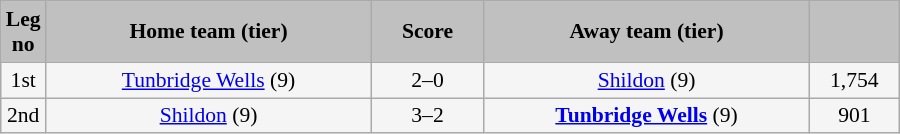<table class="wikitable" style="width: 600px; background:WhiteSmoke; text-align:center; font-size:90%">
<tr>
<td scope="col" style="width:  5.00%; background:silver;"><strong>Leg no</strong></td>
<td scope="col" style="width: 36.25%; background:silver;"><strong>Home team (tier)</strong></td>
<td scope="col" style="width: 12.50%; background:silver;"><strong>Score</strong></td>
<td scope="col" style="width: 36.25%; background:silver;"><strong>Away team (tier)</strong></td>
<td scope="col" style="width: 10.00%; background:silver;"><strong></strong></td>
</tr>
<tr>
<td>1st</td>
<td><a href='#'>Tunbridge Wells</a> (9)</td>
<td>2–0</td>
<td><a href='#'>Shildon</a> (9)</td>
<td>1,754</td>
</tr>
<tr>
<td>2nd</td>
<td><a href='#'>Shildon</a> (9)</td>
<td>3–2</td>
<td><strong><a href='#'>Tunbridge Wells</a></strong> (9)</td>
<td>901</td>
</tr>
</table>
